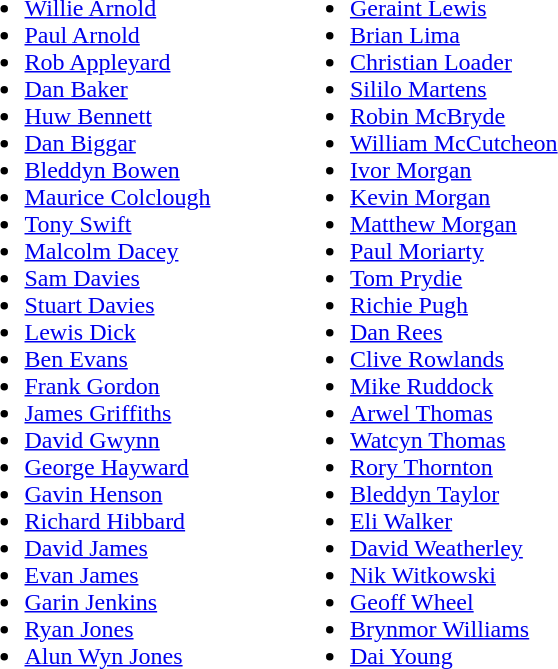<table>
<tr>
<td valign="top"><br><ul><li> <a href='#'>Willie Arnold</a></li><li> <a href='#'>Paul Arnold</a></li><li> <a href='#'>Rob Appleyard</a></li><li> <a href='#'>Dan Baker</a></li><li> <a href='#'>Huw Bennett</a></li><li> <a href='#'>Dan Biggar</a></li><li> <a href='#'>Bleddyn Bowen</a></li><li> <a href='#'>Maurice Colclough</a></li><li> <a href='#'>Tony Swift</a></li><li> <a href='#'>Malcolm Dacey</a></li><li> <a href='#'>Sam Davies</a></li><li> <a href='#'>Stuart Davies</a></li><li> <a href='#'>Lewis Dick</a></li><li> <a href='#'>Ben Evans</a></li><li> <a href='#'>Frank Gordon</a></li><li> <a href='#'>James Griffiths</a></li><li> <a href='#'>David Gwynn</a></li><li> <a href='#'>George Hayward</a></li><li> <a href='#'>Gavin Henson</a></li><li> <a href='#'>Richard Hibbard</a></li><li> <a href='#'>David James</a></li><li> <a href='#'>Evan James</a></li><li> <a href='#'>Garin Jenkins</a></li><li> <a href='#'>Ryan Jones</a></li><li> <a href='#'>Alun Wyn Jones</a></li></ul></td>
<td width="45"> </td>
<td valign="top"><br><ul><li> <a href='#'>Geraint Lewis</a></li><li> <a href='#'>Brian Lima</a></li><li> <a href='#'>Christian Loader</a></li><li> <a href='#'>Sililo Martens</a></li><li> <a href='#'>Robin McBryde</a></li><li> <a href='#'>William McCutcheon</a></li><li> <a href='#'>Ivor Morgan</a></li><li> <a href='#'>Kevin Morgan</a></li><li> <a href='#'>Matthew Morgan</a></li><li> <a href='#'>Paul Moriarty</a></li><li> <a href='#'>Tom Prydie</a></li><li> <a href='#'>Richie Pugh</a></li><li> <a href='#'>Dan Rees</a></li><li> <a href='#'>Clive Rowlands</a></li><li> <a href='#'>Mike Ruddock</a></li><li> <a href='#'>Arwel Thomas</a></li><li> <a href='#'>Watcyn Thomas</a></li><li> <a href='#'>Rory Thornton</a></li><li> <a href='#'>Bleddyn Taylor</a></li><li> <a href='#'>Eli Walker</a></li><li> <a href='#'>David Weatherley</a></li><li> <a href='#'>Nik Witkowski</a></li><li> <a href='#'>Geoff Wheel</a></li><li> <a href='#'>Brynmor Williams</a></li><li> <a href='#'>Dai Young</a></li></ul></td>
</tr>
</table>
